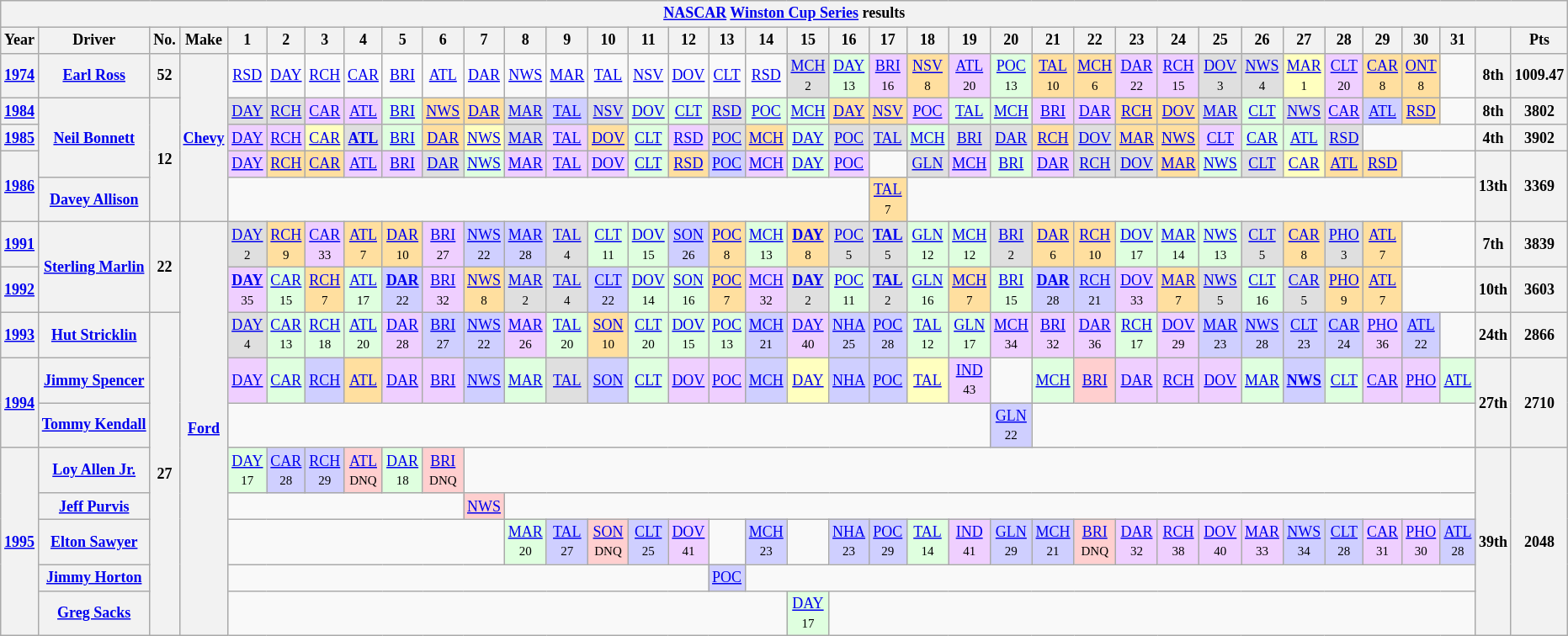<table class="wikitable" style="text-align:center; font-size:75%">
<tr>
<th colspan=45><a href='#'>NASCAR</a> <a href='#'>Winston Cup Series</a> results</th>
</tr>
<tr>
<th>Year</th>
<th>Driver</th>
<th>No.</th>
<th>Make</th>
<th>1</th>
<th>2</th>
<th>3</th>
<th>4</th>
<th>5</th>
<th>6</th>
<th>7</th>
<th>8</th>
<th>9</th>
<th>10</th>
<th>11</th>
<th>12</th>
<th>13</th>
<th>14</th>
<th>15</th>
<th>16</th>
<th>17</th>
<th>18</th>
<th>19</th>
<th>20</th>
<th>21</th>
<th>22</th>
<th>23</th>
<th>24</th>
<th>25</th>
<th>26</th>
<th>27</th>
<th>28</th>
<th>29</th>
<th>30</th>
<th>31</th>
<th></th>
<th>Pts</th>
</tr>
<tr>
<th><a href='#'>1974</a></th>
<th><a href='#'>Earl Ross</a></th>
<th>52</th>
<th rowspan=5><a href='#'>Chevy</a></th>
<td><a href='#'>RSD</a></td>
<td><a href='#'>DAY</a></td>
<td><a href='#'>RCH</a></td>
<td><a href='#'>CAR</a></td>
<td><a href='#'>BRI</a></td>
<td><a href='#'>ATL</a></td>
<td><a href='#'>DAR</a></td>
<td><a href='#'>NWS</a></td>
<td><a href='#'>MAR</a></td>
<td><a href='#'>TAL</a></td>
<td><a href='#'>NSV</a></td>
<td><a href='#'>DOV</a></td>
<td><a href='#'>CLT</a></td>
<td><a href='#'>RSD</a></td>
<td style="background:#DFDFDF;"><a href='#'>MCH</a><br><small>2</small></td>
<td style="background:#DFFFDF;"><a href='#'>DAY</a><br><small>13</small></td>
<td style="background:#EFCFFF;"><a href='#'>BRI</a><br><small>16</small></td>
<td style="background:#FFDF9F;"><a href='#'>NSV</a><br><small>8</small></td>
<td style="background:#EFCFFF;"><a href='#'>ATL</a><br><small>20</small></td>
<td style="background:#DFFFDF;"><a href='#'>POC</a><br><small>13</small></td>
<td style="background:#FFDF9F;"><a href='#'>TAL</a><br><small>10</small></td>
<td style="background:#FFDF9F;"><a href='#'>MCH</a><br><small>6</small></td>
<td style="background:#EFCFFF;"><a href='#'>DAR</a><br><small>22</small></td>
<td style="background:#EFCFFF;"><a href='#'>RCH</a><br><small>15</small></td>
<td style="background:#DFDFDF;"><a href='#'>DOV</a><br><small>3</small></td>
<td style="background:#DFDFDF;"><a href='#'>NWS</a><br><small>4</small></td>
<td style="background:#FFFFBF;"><a href='#'>MAR</a><br><small>1</small></td>
<td style="background:#EFCFFF;"><a href='#'>CLT</a><br><small>20</small></td>
<td style="background:#FFDF9F;"><a href='#'>CAR</a><br><small>8</small></td>
<td style="background:#FFDF9F;"><a href='#'>ONT</a><br><small>8</small></td>
<td></td>
<th>8th</th>
<th>1009.47</th>
</tr>
<tr>
<th><a href='#'>1984</a></th>
<th rowspan=3><a href='#'>Neil Bonnett</a></th>
<th rowspan=4>12</th>
<td style="background:#DFDFDF;"><a href='#'>DAY</a><br></td>
<td style="background:#DFDFDF;"><a href='#'>RCH</a><br></td>
<td style="background:#EFCFFF;"><a href='#'>CAR</a><br></td>
<td style="background:#EFCFFF;"><a href='#'>ATL</a><br></td>
<td style="background:#DFFFDF;"><a href='#'>BRI</a><br></td>
<td style="background:#FFDF9F;"><a href='#'>NWS</a><br></td>
<td style="background:#FFDF9F;"><a href='#'>DAR</a><br></td>
<td style="background:#DFDFDF;"><a href='#'>MAR</a><br></td>
<td style="background:#CFCFFF;"><a href='#'>TAL</a><br></td>
<td style="background:#DFDFDF;"><a href='#'>NSV</a><br></td>
<td style="background:#DFFFDF;"><a href='#'>DOV</a><br></td>
<td style="background:#DFFFDF;"><a href='#'>CLT</a><br></td>
<td style="background:#DFDFDF;"><a href='#'>RSD</a><br></td>
<td style="background:#DFFFDF;"><a href='#'>POC</a><br></td>
<td style="background:#DFFFDF;"><a href='#'>MCH</a><br></td>
<td style="background:#FFDF9F;"><a href='#'>DAY</a><br></td>
<td style="background:#FFDF9F;"><a href='#'>NSV</a><br></td>
<td style="background:#EFCFFF;"><a href='#'>POC</a><br></td>
<td style="background:#DFFFDF;"><a href='#'>TAL</a><br></td>
<td style="background:#DFFFDF;"><a href='#'>MCH</a><br></td>
<td style="background:#EFCFFF;"><a href='#'>BRI</a><br></td>
<td style="background:#EFCFFF;"><a href='#'>DAR</a><br></td>
<td style="background:#FFDF9F;"><a href='#'>RCH</a><br></td>
<td style="background:#FFDF9F;"><a href='#'>DOV</a><br></td>
<td style="background:#DFDFDF;"><a href='#'>MAR</a><br></td>
<td style="background:#DFFFDF;"><a href='#'>CLT</a><br></td>
<td style="background:#DFDFDF;"><a href='#'>NWS</a><br></td>
<td style="background:#EFCFFF;"><a href='#'>CAR</a><br></td>
<td style="background:#CFCFFF;"><a href='#'>ATL</a><br></td>
<td style="background:#FFDF9F;"><a href='#'>RSD</a><br></td>
<td></td>
<th>8th</th>
<th>3802</th>
</tr>
<tr>
<th><a href='#'>1985</a></th>
<td style="background:#EFCFFF;"><a href='#'>DAY</a><br></td>
<td style="background:#EFCFFF;"><a href='#'>RCH</a><br></td>
<td style="background:#FFFFBF;"><a href='#'>CAR</a><br></td>
<td style="background:#DFDFDF;"><strong><a href='#'>ATL</a></strong><br></td>
<td style="background:#DFFFDF;"><a href='#'>BRI</a><br></td>
<td style="background:#FFDF9F;"><a href='#'>DAR</a><br></td>
<td style="background:#FFFFBF;"><a href='#'>NWS</a><br></td>
<td style="background:#DFDFDF;"><a href='#'>MAR</a><br></td>
<td style="background:#EFCFFF;"><a href='#'>TAL</a><br></td>
<td style="background:#FFDF9F;"><a href='#'>DOV</a><br></td>
<td style="background:#DFFFDF;"><a href='#'>CLT</a><br></td>
<td style="background:#EFCFFF;"><a href='#'>RSD</a><br></td>
<td style="background:#DFDFDF;"><a href='#'>POC</a><br></td>
<td style="background:#FFDF9F;"><a href='#'>MCH</a><br></td>
<td style="background:#DFFFDF;"><a href='#'>DAY</a><br></td>
<td style="background:#DFDFDF;"><a href='#'>POC</a><br></td>
<td style="background:#DFDFDF;"><a href='#'>TAL</a><br></td>
<td style="background:#DFFFDF;"><a href='#'>MCH</a><br></td>
<td style="background:#DFDFDF;"><a href='#'>BRI</a><br></td>
<td style="background:#DFDFDF;"><a href='#'>DAR</a><br></td>
<td style="background:#FFDF9F;"><a href='#'>RCH</a><br></td>
<td style="background:#DFDFDF;"><a href='#'>DOV</a><br></td>
<td style="background:#FFDF9F;"><a href='#'>MAR</a><br></td>
<td style="background:#FFDF9F;"><a href='#'>NWS</a><br></td>
<td style="background:#EFCFFF;"><a href='#'>CLT</a><br></td>
<td style="background:#DFFFDF;"><a href='#'>CAR</a><br></td>
<td style="background:#DFFFDF;"><a href='#'>ATL</a><br></td>
<td style="background:#DFDFDF;"><a href='#'>RSD</a><br></td>
<td colspan=3></td>
<th>4th</th>
<th>3902</th>
</tr>
<tr>
<th rowspan=2><a href='#'>1986</a></th>
<td style="background:#EFCFFF;"><a href='#'>DAY</a><br></td>
<td style="background:#FFDF9F;"><a href='#'>RCH</a><br></td>
<td style="background:#FFDF9F;"><a href='#'>CAR</a><br></td>
<td style="background:#EFCFFF;"><a href='#'>ATL</a><br></td>
<td style="background:#EFCFFF;"><a href='#'>BRI</a><br></td>
<td style="background:#DFDFDF;"><a href='#'>DAR</a><br></td>
<td style="background:#DFFFDF;"><a href='#'>NWS</a><br></td>
<td style="background:#EFCFFF;"><a href='#'>MAR</a><br></td>
<td style="background:#EFCFFF;"><a href='#'>TAL</a><br></td>
<td style="background:#EFCFFF;"><a href='#'>DOV</a><br></td>
<td style="background:#DFFFDF;"><a href='#'>CLT</a><br></td>
<td style="background:#FFDF9F;"><a href='#'>RSD</a><br></td>
<td style="background:#CFCFFF;"><a href='#'>POC</a><br></td>
<td style="background:#EFCFFF;"><a href='#'>MCH</a><br></td>
<td style="background:#DFFFDF;"><a href='#'>DAY</a><br></td>
<td style="background:#EFCFFF;"><a href='#'>POC</a><br></td>
<td></td>
<td style="background:#DFDFDF;"><a href='#'>GLN</a><br></td>
<td style="background:#EFCFFF;"><a href='#'>MCH</a><br></td>
<td style="background:#DFFFDF;"><a href='#'>BRI</a><br></td>
<td style="background:#EFCFFF;"><a href='#'>DAR</a><br></td>
<td style="background:#DFDFDF;"><a href='#'>RCH</a><br></td>
<td style="background:#DFDFDF;"><a href='#'>DOV</a><br></td>
<td style="background:#FFDF9F;"><a href='#'>MAR</a><br></td>
<td style="background:#DFFFDF;"><a href='#'>NWS</a><br></td>
<td style="background:#DFDFDF;"><a href='#'>CLT</a><br></td>
<td style="background:#FFFFBF;"><a href='#'>CAR</a><br></td>
<td style="background:#FFDF9F;"><a href='#'>ATL</a><br></td>
<td style="background:#FFDF9F;"><a href='#'>RSD</a><br></td>
<td colspan=2></td>
<th rowspan=2>13th</th>
<th rowspan=2>3369</th>
</tr>
<tr>
<th><a href='#'>Davey Allison</a></th>
<td colspan=16></td>
<td style="background:#FFDF9F;"><a href='#'>TAL</a><br><small>7</small></td>
<td colspan=14></td>
</tr>
<tr>
<th><a href='#'>1991</a></th>
<th rowspan=2><a href='#'>Sterling Marlin</a></th>
<th rowspan=2>22</th>
<th rowspan=10><a href='#'>Ford</a></th>
<td style="background:#DFDFDF;"><a href='#'>DAY</a><br><small>2</small></td>
<td style="background:#FFDF9F;"><a href='#'>RCH</a><br><small>9</small></td>
<td style="background:#EFCFFF;"><a href='#'>CAR</a><br><small>33</small></td>
<td style="background:#FFDF9F;"><a href='#'>ATL</a><br><small>7</small></td>
<td style="background:#FFDF9F;"><a href='#'>DAR</a><br><small>10</small></td>
<td style="background:#EFCFFF;"><a href='#'>BRI</a><br><small>27</small></td>
<td style="background:#CFCFFF;"><a href='#'>NWS</a><br><small>22</small></td>
<td style="background:#CFCFFF;"><a href='#'>MAR</a><br><small>28</small></td>
<td style="background:#DFDFDF;"><a href='#'>TAL</a><br><small>4</small></td>
<td style="background:#DFFFDF;"><a href='#'>CLT</a><br><small>11</small></td>
<td style="background:#DFFFDF;"><a href='#'>DOV</a><br><small>15</small></td>
<td style="background:#CFCFFF;"><a href='#'>SON</a><br><small>26</small></td>
<td style="background:#FFDF9F;"><a href='#'>POC</a><br><small>8</small></td>
<td style="background:#DFFFDF;"><a href='#'>MCH</a><br><small>13</small></td>
<td style="background:#FFDF9F;"><strong><a href='#'>DAY</a></strong><br><small>8</small></td>
<td style="background:#DFDFDF;"><a href='#'>POC</a><br><small>5</small></td>
<td style="background:#DFDFDF;"><strong><a href='#'>TAL</a></strong><br><small>5</small></td>
<td style="background:#DFFFDF;"><a href='#'>GLN</a><br><small>12</small></td>
<td style="background:#DFFFDF;"><a href='#'>MCH</a><br><small>12</small></td>
<td style="background:#DFDFDF;"><a href='#'>BRI</a><br><small>2</small></td>
<td style="background:#FFDF9F;"><a href='#'>DAR</a><br><small>6</small></td>
<td style="background:#FFDF9F;"><a href='#'>RCH</a><br><small>10</small></td>
<td style="background:#DFFFDF;"><a href='#'>DOV</a><br><small>17</small></td>
<td style="background:#DFFFDF;"><a href='#'>MAR</a><br><small>14</small></td>
<td style="background:#DFFFDF;"><a href='#'>NWS</a><br><small>13</small></td>
<td style="background:#DFDFDF;"><a href='#'>CLT</a><br><small>5</small></td>
<td style="background:#FFDF9F;"><a href='#'>CAR</a><br><small>8</small></td>
<td style="background:#DFDFDF;"><a href='#'>PHO</a><br><small>3</small></td>
<td style="background:#FFDF9F;"><a href='#'>ATL</a><br><small>7</small></td>
<td colspan=2></td>
<th>7th</th>
<th>3839</th>
</tr>
<tr>
<th><a href='#'>1992</a></th>
<td style="background:#EFCFFF;"><strong><a href='#'>DAY</a></strong><br><small>35</small></td>
<td style="background:#DFFFDF;"><a href='#'>CAR</a><br><small>15</small></td>
<td style="background:#FFDF9F;"><a href='#'>RCH</a><br><small>7</small></td>
<td style="background:#DFFFDF;"><a href='#'>ATL</a><br><small>17</small></td>
<td style="background:#CFCFFF;"><strong><a href='#'>DAR</a></strong><br><small>22</small></td>
<td style="background:#EFCFFF;"><a href='#'>BRI</a><br><small>32</small></td>
<td style="background:#FFDF9F;"><a href='#'>NWS</a><br><small>8</small></td>
<td style="background:#DFDFDF;"><a href='#'>MAR</a><br><small>2</small></td>
<td style="background:#DFDFDF;"><a href='#'>TAL</a><br><small>4</small></td>
<td style="background:#CFCFFF;"><a href='#'>CLT</a><br><small>22</small></td>
<td style="background:#DFFFDF;"><a href='#'>DOV</a><br><small>14</small></td>
<td style="background:#DFFFDF;"><a href='#'>SON</a><br><small>16</small></td>
<td style="background:#FFDF9F;"><a href='#'>POC</a><br><small>7</small></td>
<td style="background:#EFCFFF;"><a href='#'>MCH</a><br><small>32</small></td>
<td style="background:#DFDFDF;"><strong><a href='#'>DAY</a></strong><br><small>2</small></td>
<td style="background:#DFFFDF;"><a href='#'>POC</a><br><small>11</small></td>
<td style="background:#DFDFDF;"><strong><a href='#'>TAL</a></strong><br><small>2</small></td>
<td style="background:#DFFFDF;"><a href='#'>GLN</a><br><small>16</small></td>
<td style="background:#FFDF9F;"><a href='#'>MCH</a><br><small>7</small></td>
<td style="background:#DFFFDF;"><a href='#'>BRI</a><br><small>15</small></td>
<td style="background:#CFCFFF;"><strong><a href='#'>DAR</a></strong><br><small>28</small></td>
<td style="background:#CFCFFF;"><a href='#'>RCH</a><br><small>21</small></td>
<td style="background:#EFCFFF;"><a href='#'>DOV</a><br><small>33</small></td>
<td style="background:#FFDF9F;"><a href='#'>MAR</a><br><small>7</small></td>
<td style="background:#DFDFDF;"><a href='#'>NWS</a><br><small>5</small></td>
<td style="background:#DFFFDF;"><a href='#'>CLT</a><br><small>16</small></td>
<td style="background:#DFDFDF;"><a href='#'>CAR</a><br><small>5</small></td>
<td style="background:#FFDF9F;"><a href='#'>PHO</a><br><small>9</small></td>
<td style="background:#FFDF9F;"><a href='#'>ATL</a><br><small>7</small></td>
<td colspan=2></td>
<th>10th</th>
<th>3603</th>
</tr>
<tr>
<th><a href='#'>1993</a></th>
<th><a href='#'>Hut Stricklin</a></th>
<th rowspan=8>27</th>
<td style="background:#DFDFDF;"><a href='#'>DAY</a><br><small>4</small></td>
<td style="background:#DFFFDF;"><a href='#'>CAR</a><br><small>13</small></td>
<td style="background:#DFFFDF;"><a href='#'>RCH</a><br><small>18</small></td>
<td style="background:#DFFFDF;"><a href='#'>ATL</a><br><small>20</small></td>
<td style="background:#EFCFFF;"><a href='#'>DAR</a><br><small>28</small></td>
<td style="background:#CFCFFF;"><a href='#'>BRI</a><br><small>27</small></td>
<td style="background:#CFCFFF;"><a href='#'>NWS</a><br><small>22</small></td>
<td style="background:#EFCFFF;"><a href='#'>MAR</a><br><small>26</small></td>
<td style="background:#DFFFDF;"><a href='#'>TAL</a><br><small>20</small></td>
<td style="background:#FFDF9F;"><a href='#'>SON</a><br><small>10</small></td>
<td style="background:#DFFFDF;"><a href='#'>CLT</a><br><small>20</small></td>
<td style="background:#DFFFDF;"><a href='#'>DOV</a><br><small>15</small></td>
<td style="background:#DFFFDF;"><a href='#'>POC</a><br><small>13</small></td>
<td style="background:#CFCFFF;"><a href='#'>MCH</a><br><small>21</small></td>
<td style="background:#EFCFFF;"><a href='#'>DAY</a><br><small>40</small></td>
<td style="background:#CFCFFF;"><a href='#'>NHA</a><br><small>25</small></td>
<td style="background:#CFCFFF;"><a href='#'>POC</a><br><small>28</small></td>
<td style="background:#DFFFDF;"><a href='#'>TAL</a><br><small>12</small></td>
<td style="background:#DFFFDF;"><a href='#'>GLN</a><br><small>17</small></td>
<td style="background:#EFCFFF;"><a href='#'>MCH</a><br><small>34</small></td>
<td style="background:#EFCFFF;"><a href='#'>BRI</a><br><small>32</small></td>
<td style="background:#EFCFFF;"><a href='#'>DAR</a><br><small>36</small></td>
<td style="background:#DFFFDF;"><a href='#'>RCH</a><br><small>17</small></td>
<td style="background:#EFCFFF;"><a href='#'>DOV</a><br><small>29</small></td>
<td style="background:#CFCFFF;"><a href='#'>MAR</a><br><small>23</small></td>
<td style="background:#CFCFFF;"><a href='#'>NWS</a><br><small>28</small></td>
<td style="background:#CFCFFF;"><a href='#'>CLT</a><br><small>23</small></td>
<td style="background:#CFCFFF;"><a href='#'>CAR</a><br><small>24</small></td>
<td style="background:#EFCFFF;"><a href='#'>PHO</a><br><small>36</small></td>
<td style="background:#CFCFFF;"><a href='#'>ATL</a><br><small>22</small></td>
<td></td>
<th>24th</th>
<th>2866</th>
</tr>
<tr>
<th rowspan=2><a href='#'>1994</a></th>
<th><a href='#'>Jimmy Spencer</a></th>
<td style="background:#EFCFFF;"><a href='#'>DAY</a><br></td>
<td style="background:#DFFFDF;"><a href='#'>CAR</a><br></td>
<td style="background:#CFCFFF;"><a href='#'>RCH</a><br></td>
<td style="background:#FFDF9F;"><a href='#'>ATL</a><br></td>
<td style="background:#EFCFFF;"><a href='#'>DAR</a><br></td>
<td style="background:#EFCFFF;"><a href='#'>BRI</a><br></td>
<td style="background:#CFCFFF;"><a href='#'>NWS</a><br></td>
<td style="background:#DFFFDF;"><a href='#'>MAR</a><br></td>
<td style="background:#DFDFDF;"><a href='#'>TAL</a><br></td>
<td style="background:#CFCFFF;"><a href='#'>SON</a><br></td>
<td style="background:#DFFFDF;"><a href='#'>CLT</a><br></td>
<td style="background:#EFCFFF;"><a href='#'>DOV</a><br></td>
<td style="background:#EFCFFF;"><a href='#'>POC</a><br></td>
<td style="background:#CFCFFF;"><a href='#'>MCH</a><br></td>
<td style="background:#FFFFBF;"><a href='#'>DAY</a><br></td>
<td style="background:#CFCFFF;"><a href='#'>NHA</a><br></td>
<td style="background:#CFCFFF;"><a href='#'>POC</a><br></td>
<td style="background:#FFFFBF;"><a href='#'>TAL</a><br></td>
<td style="background:#EFCFFF;"><a href='#'>IND</a><br><small>43</small></td>
<td></td>
<td style="background:#DFFFDF;"><a href='#'>MCH</a><br></td>
<td style="background:#FFCFCF;"><a href='#'>BRI</a><br></td>
<td style="background:#EFCFFF;"><a href='#'>DAR</a><br></td>
<td style="background:#EFCFFF;"><a href='#'>RCH</a><br></td>
<td style="background:#EFCFFF;"><a href='#'>DOV</a><br></td>
<td style="background:#DFFFDF;"><a href='#'>MAR</a><br></td>
<td style="background:#CFCFFF;"><strong><a href='#'>NWS</a></strong><br></td>
<td style="background:#DFFFDF;"><a href='#'>CLT</a><br></td>
<td style="background:#EFCFFF;"><a href='#'>CAR</a><br></td>
<td style="background:#EFCFFF;"><a href='#'>PHO</a><br></td>
<td style="background:#DFFFDF;"><a href='#'>ATL</a><br></td>
<th rowspan=2>27th</th>
<th rowspan=2>2710</th>
</tr>
<tr>
<th><a href='#'>Tommy Kendall</a></th>
<td colspan=19></td>
<td style="background:#CFCFFF;"><a href='#'>GLN</a><br><small>22</small></td>
<td colspan=11></td>
</tr>
<tr>
<th rowspan=5><a href='#'>1995</a></th>
<th><a href='#'>Loy Allen Jr.</a></th>
<td bgcolor="DFFFDF"><a href='#'>DAY</a><br><small>17</small></td>
<td bgcolor="CFCFFF"><a href='#'>CAR</a><br><small>28</small></td>
<td bgcolor="CFCFFF"><a href='#'>RCH</a><br><small>29</small></td>
<td bgcolor="FFCFCF"><a href='#'>ATL</a><br><small>DNQ</small></td>
<td bgcolor="DFFFDF"><a href='#'>DAR</a><br><small>18</small></td>
<td bgcolor="FFCFCF"><a href='#'>BRI</a><br><small>DNQ</small></td>
<td colspan=25></td>
<th rowspan=5>39th</th>
<th rowspan=5>2048</th>
</tr>
<tr>
<th><a href='#'>Jeff Purvis</a></th>
<td colspan=6></td>
<td style="background:#FFCFCF;"><a href='#'>NWS</a><br></td>
<td colspan=24></td>
</tr>
<tr>
<th><a href='#'>Elton Sawyer</a></th>
<td colspan=7></td>
<td style="background:#DFFFDF;"><a href='#'>MAR</a><br><small>20</small></td>
<td style="background:#CFCFFF;"><a href='#'>TAL</a><br><small>27</small></td>
<td style="background:#FFCFCF;"><a href='#'>SON</a><br><small>DNQ</small></td>
<td style="background:#CFCFFF;"><a href='#'>CLT</a><br><small>25</small></td>
<td style="background:#EFCFFF;"><a href='#'>DOV</a><br><small>41</small></td>
<td></td>
<td style="background:#CFCFFF;"><a href='#'>MCH</a><br><small>23</small></td>
<td></td>
<td style="background:#CFCFFF;"><a href='#'>NHA</a><br><small>23</small></td>
<td style="background:#CFCFFF;"><a href='#'>POC</a><br><small>29</small></td>
<td style="background:#DFFFDF;"><a href='#'>TAL</a><br><small>14</small></td>
<td style="background:#EFCFFF;"><a href='#'>IND</a><br><small>41</small></td>
<td style="background:#CFCFFF;"><a href='#'>GLN</a><br><small>29</small></td>
<td style="background:#CFCFFF;"><a href='#'>MCH</a><br><small>21</small></td>
<td style="background:#FFCFCF;"><a href='#'>BRI</a><br><small>DNQ</small></td>
<td style="background:#EFCFFF;"><a href='#'>DAR</a><br><small>32</small></td>
<td style="background:#EFCFFF;"><a href='#'>RCH</a><br><small>38</small></td>
<td style="background:#EFCFFF;"><a href='#'>DOV</a><br><small>40</small></td>
<td style="background:#EFCFFF;"><a href='#'>MAR</a><br><small>33</small></td>
<td style="background:#CFCFFF;"><a href='#'>NWS</a><br><small>34</small></td>
<td style="background:#CFCFFF;"><a href='#'>CLT</a><br><small>28</small></td>
<td style="background:#EFCFFF;"><a href='#'>CAR</a><br><small>31</small></td>
<td style="background:#EFCFFF;"><a href='#'>PHO</a><br><small>30</small></td>
<td style="background:#CFCFFF;"><a href='#'>ATL</a><br><small>28</small></td>
</tr>
<tr>
<th><a href='#'>Jimmy Horton</a></th>
<td colspan=12></td>
<td style="background:#CFCFFF;"><a href='#'>POC</a><br></td>
<td colspan=18></td>
</tr>
<tr>
<th><a href='#'>Greg Sacks</a></th>
<td colspan=14></td>
<td style="background:#DFFFDF;"><a href='#'>DAY</a><br><small>17</small></td>
<td colspan=16></td>
</tr>
</table>
